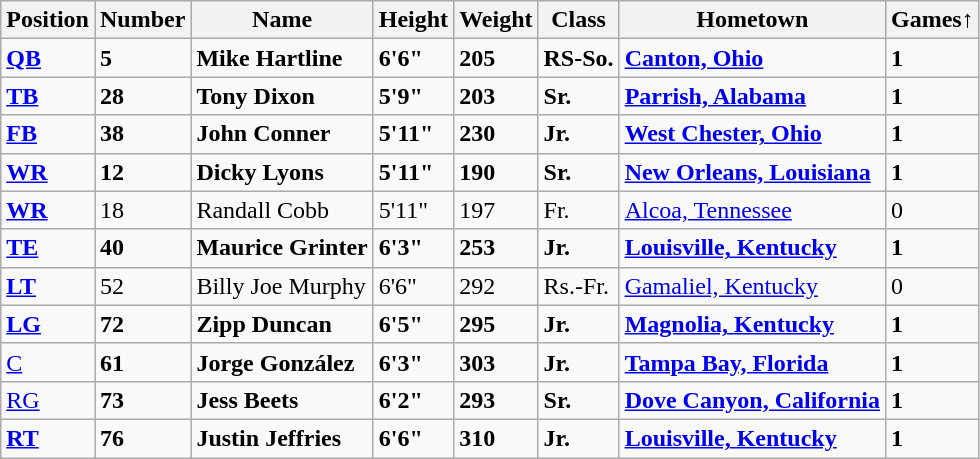<table class="wikitable">
<tr>
<th>Position</th>
<th>Number</th>
<th>Name</th>
<th>Height</th>
<th>Weight</th>
<th>Class</th>
<th>Hometown</th>
<th>Games↑</th>
</tr>
<tr>
<td><strong><a href='#'>QB</a></strong></td>
<td><strong>5</strong></td>
<td><strong>Mike Hartline</strong></td>
<td><strong>6'6"</strong></td>
<td><strong>205</strong></td>
<td><strong>RS-So.</strong></td>
<td><strong><a href='#'>Canton, Ohio</a></strong></td>
<td><strong>1</strong></td>
</tr>
<tr>
<td><strong><a href='#'>TB</a></strong></td>
<td><strong>28</strong></td>
<td><strong>Tony Dixon</strong></td>
<td><strong>5'9"</strong></td>
<td><strong>203</strong></td>
<td><strong>Sr.</strong></td>
<td><strong><a href='#'>Parrish, Alabama</a></strong></td>
<td><strong>1</strong></td>
</tr>
<tr>
<td><strong><a href='#'>FB</a></strong></td>
<td><strong>38</strong></td>
<td><strong>John Conner</strong></td>
<td><strong>5'11"</strong></td>
<td><strong>230</strong></td>
<td><strong>Jr.</strong></td>
<td><strong><a href='#'>West Chester, Ohio</a></strong></td>
<td><strong>1</strong></td>
</tr>
<tr>
<td><strong><a href='#'>WR</a></strong></td>
<td><strong>12</strong></td>
<td><strong>Dicky Lyons</strong></td>
<td><strong>5'11"</strong></td>
<td><strong>190</strong></td>
<td><strong>Sr.</strong></td>
<td><strong><a href='#'>New Orleans, Louisiana</a></strong></td>
<td><strong>1</strong></td>
</tr>
<tr>
<td><strong><a href='#'>WR</a></strong></td>
<td>18</td>
<td>Randall Cobb</td>
<td>5'11"</td>
<td>197</td>
<td>Fr.</td>
<td><a href='#'>Alcoa, Tennessee</a></td>
<td>0</td>
</tr>
<tr>
<td><strong><a href='#'>TE</a></strong></td>
<td><strong>40</strong></td>
<td><strong>Maurice Grinter</strong></td>
<td><strong>6'3"</strong></td>
<td><strong>253</strong></td>
<td><strong>Jr.</strong></td>
<td><strong><a href='#'>Louisville, Kentucky</a></strong></td>
<td><strong>1</strong></td>
</tr>
<tr>
<td><strong><a href='#'>LT</a></strong></td>
<td>52</td>
<td>Billy Joe Murphy</td>
<td>6'6"</td>
<td>292</td>
<td>Rs.-Fr.</td>
<td><a href='#'>Gamaliel, Kentucky</a></td>
<td>0</td>
</tr>
<tr>
<td><strong><a href='#'>LG</a></strong></td>
<td><strong>72</strong></td>
<td><strong>Zipp Duncan</strong></td>
<td><strong>6'5"</strong></td>
<td><strong>295</strong></td>
<td><strong>Jr.</strong></td>
<td><strong><a href='#'>Magnolia, Kentucky</a></strong></td>
<td><strong>1</strong></td>
</tr>
<tr>
<td><a href='#'>C</a></td>
<td><strong>61</strong></td>
<td><strong>Jorge González</strong></td>
<td><strong>6'3"</strong></td>
<td><strong>303</strong></td>
<td><strong>Jr.</strong></td>
<td><strong><a href='#'>Tampa Bay, Florida</a></strong></td>
<td><strong>1</strong></td>
</tr>
<tr>
<td><a href='#'>RG</a></td>
<td><strong>73</strong></td>
<td><strong>Jess Beets</strong></td>
<td><strong>6'2"</strong></td>
<td><strong>293</strong></td>
<td><strong>Sr.</strong></td>
<td><strong><a href='#'>Dove Canyon, California</a></strong></td>
<td><strong>1</strong></td>
</tr>
<tr>
<td><strong><a href='#'>RT</a></strong></td>
<td><strong>76</strong></td>
<td><strong>Justin Jeffries</strong></td>
<td><strong>6'6"</strong></td>
<td><strong>310</strong></td>
<td><strong>Jr.</strong></td>
<td><strong><a href='#'>Louisville, Kentucky</a></strong></td>
<td><strong>1</strong></td>
</tr>
</table>
